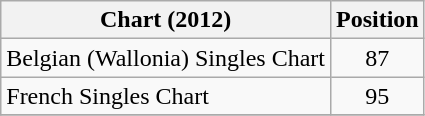<table class="wikitable sortable">
<tr>
<th>Chart (2012)</th>
<th>Position</th>
</tr>
<tr>
<td>Belgian (Wallonia) Singles Chart</td>
<td align="center">87</td>
</tr>
<tr>
<td>French Singles Chart</td>
<td align="center">95</td>
</tr>
<tr>
</tr>
</table>
